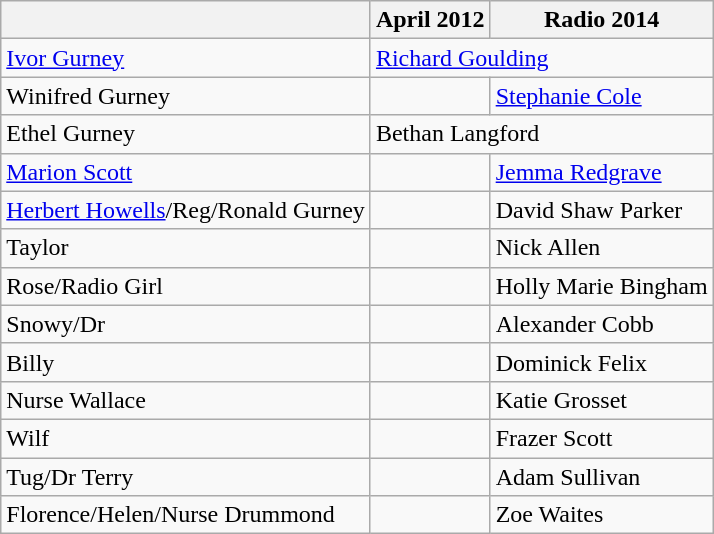<table class="wikitable">
<tr>
<th></th>
<th>April 2012</th>
<th>Radio 2014</th>
</tr>
<tr>
<td><a href='#'>Ivor Gurney</a></td>
<td colspan="2"><a href='#'>Richard Goulding</a></td>
</tr>
<tr>
<td>Winifred Gurney</td>
<td></td>
<td><a href='#'>Stephanie Cole</a></td>
</tr>
<tr>
<td>Ethel Gurney</td>
<td colspan="2">Bethan Langford</td>
</tr>
<tr>
<td><a href='#'>Marion Scott</a></td>
<td></td>
<td><a href='#'>Jemma Redgrave</a></td>
</tr>
<tr>
<td><a href='#'>Herbert Howells</a>/Reg/Ronald Gurney</td>
<td></td>
<td>David Shaw Parker</td>
</tr>
<tr>
<td>Taylor</td>
<td></td>
<td>Nick Allen</td>
</tr>
<tr>
<td>Rose/Radio Girl</td>
<td></td>
<td>Holly Marie Bingham</td>
</tr>
<tr>
<td>Snowy/Dr</td>
<td></td>
<td>Alexander Cobb</td>
</tr>
<tr>
<td>Billy</td>
<td></td>
<td>Dominick Felix</td>
</tr>
<tr>
<td>Nurse Wallace</td>
<td></td>
<td>Katie Grosset</td>
</tr>
<tr>
<td>Wilf</td>
<td></td>
<td>Frazer Scott</td>
</tr>
<tr>
<td>Tug/Dr Terry</td>
<td></td>
<td>Adam Sullivan</td>
</tr>
<tr>
<td>Florence/Helen/Nurse Drummond</td>
<td></td>
<td>Zoe Waites</td>
</tr>
</table>
